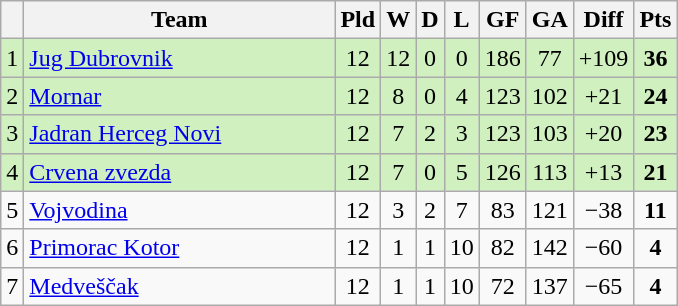<table class="wikitable sortable" style="text-align:center">
<tr>
<th></th>
<th width="200">Team</th>
<th>Pld</th>
<th>W</th>
<th>D</th>
<th>L</th>
<th>GF</th>
<th>GA</th>
<th>Diff</th>
<th>Pts</th>
</tr>
<tr style="background: #D0F0C0;">
<td>1</td>
<td align=left> <a href='#'>Jug Dubrovnik</a></td>
<td>12</td>
<td>12</td>
<td>0</td>
<td>0</td>
<td>186</td>
<td>77</td>
<td>+109</td>
<td><strong>36</strong></td>
</tr>
<tr style="background: #D0F0C0;">
<td>2</td>
<td align=left> <a href='#'>Mornar</a></td>
<td>12</td>
<td>8</td>
<td>0</td>
<td>4</td>
<td>123</td>
<td>102</td>
<td>+21</td>
<td><strong>24</strong></td>
</tr>
<tr style="background: #D0F0C0;">
<td>3</td>
<td align=left> <a href='#'>Jadran Herceg Novi</a></td>
<td>12</td>
<td>7</td>
<td>2</td>
<td>3</td>
<td>123</td>
<td>103</td>
<td>+20</td>
<td><strong>23</strong></td>
</tr>
<tr style="background: #D0F0C0;">
<td>4</td>
<td align=left> <a href='#'>Crvena zvezda</a></td>
<td>12</td>
<td>7</td>
<td>0</td>
<td>5</td>
<td>126</td>
<td>113</td>
<td>+13</td>
<td><strong>21</strong></td>
</tr>
<tr>
<td>5</td>
<td align=left> <a href='#'>Vojvodina</a></td>
<td>12</td>
<td>3</td>
<td>2</td>
<td>7</td>
<td>83</td>
<td>121</td>
<td>−38</td>
<td><strong>11</strong></td>
</tr>
<tr>
<td>6</td>
<td align=left> <a href='#'>Primorac Kotor</a></td>
<td>12</td>
<td>1</td>
<td>1</td>
<td>10</td>
<td>82</td>
<td>142</td>
<td>−60</td>
<td><strong>4</strong></td>
</tr>
<tr>
<td>7</td>
<td align=left> <a href='#'>Medveščak</a></td>
<td>12</td>
<td>1</td>
<td>1</td>
<td>10</td>
<td>72</td>
<td>137</td>
<td>−65</td>
<td><strong>4</strong></td>
</tr>
</table>
